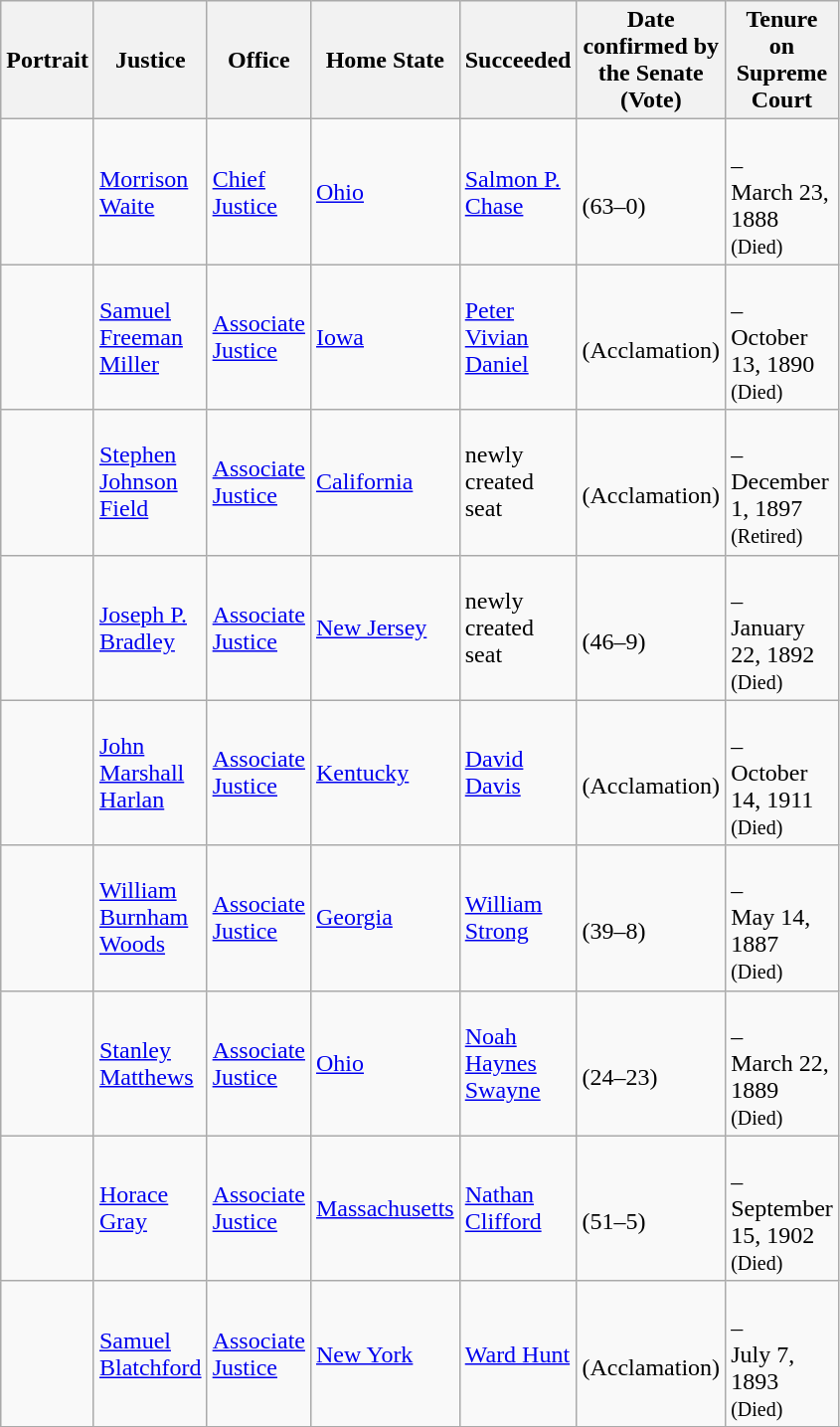<table class="wikitable sortable">
<tr>
<th scope="col" style="width: 10px;">Portrait</th>
<th scope="col" style="width: 10px;">Justice</th>
<th scope="col" style="width: 10px;">Office</th>
<th scope="col" style="width: 10px;">Home State</th>
<th scope="col" style="width: 10px;">Succeeded</th>
<th scope="col" style="width: 10px;">Date confirmed by the Senate<br>(Vote)</th>
<th scope="col" style="width: 10px;">Tenure on Supreme Court</th>
</tr>
<tr>
<td></td>
<td><a href='#'>Morrison Waite</a></td>
<td><a href='#'>Chief Justice</a></td>
<td><a href='#'>Ohio</a></td>
<td><a href='#'>Salmon P. Chase</a></td>
<td><br>(63–0)</td>
<td><br>–<br>March 23, 1888<br><small>(Died)</small></td>
</tr>
<tr>
<td></td>
<td><a href='#'>Samuel Freeman Miller</a></td>
<td><a href='#'>Associate Justice</a></td>
<td><a href='#'>Iowa</a></td>
<td><a href='#'>Peter Vivian Daniel</a></td>
<td><br>(Acclamation)</td>
<td><br>–<br>October 13, 1890<br><small>(Died)</small></td>
</tr>
<tr>
<td></td>
<td><a href='#'>Stephen Johnson Field</a></td>
<td><a href='#'>Associate Justice</a></td>
<td><a href='#'>California</a></td>
<td>newly created seat</td>
<td><br>(Acclamation)</td>
<td><br>–<br>December 1, 1897<br><small>(Retired)</small></td>
</tr>
<tr>
<td></td>
<td><a href='#'>Joseph P. Bradley</a></td>
<td><a href='#'>Associate Justice</a></td>
<td><a href='#'>New Jersey</a></td>
<td>newly created seat</td>
<td><br>(46–9)</td>
<td><br>–<br>January 22, 1892<br><small>(Died)</small></td>
</tr>
<tr>
<td></td>
<td><a href='#'>John Marshall Harlan</a></td>
<td><a href='#'>Associate Justice</a></td>
<td><a href='#'>Kentucky</a></td>
<td><a href='#'>David Davis</a></td>
<td><br>(Acclamation)</td>
<td><br>–<br>October 14, 1911<br><small>(Died)</small></td>
</tr>
<tr>
<td></td>
<td><a href='#'>William Burnham Woods</a></td>
<td><a href='#'>Associate Justice</a></td>
<td><a href='#'>Georgia</a></td>
<td><a href='#'>William Strong</a></td>
<td><br>(39–8)</td>
<td><br>–<br>May 14, 1887<br><small>(Died)</small></td>
</tr>
<tr>
<td></td>
<td><a href='#'>Stanley Matthews</a></td>
<td><a href='#'>Associate Justice</a></td>
<td><a href='#'>Ohio</a></td>
<td><a href='#'>Noah Haynes Swayne</a></td>
<td><br>(24–23)</td>
<td><br>–<br>March 22, 1889<br><small>(Died)</small></td>
</tr>
<tr>
<td></td>
<td><a href='#'>Horace Gray</a></td>
<td><a href='#'>Associate Justice</a></td>
<td><a href='#'>Massachusetts</a></td>
<td><a href='#'>Nathan Clifford</a></td>
<td><br>(51–5)</td>
<td><br>–<br>September 15, 1902<br><small>(Died)</small></td>
</tr>
<tr>
<td></td>
<td><a href='#'>Samuel Blatchford</a></td>
<td><a href='#'>Associate Justice</a></td>
<td><a href='#'>New York</a></td>
<td><a href='#'>Ward Hunt</a></td>
<td><br>(Acclamation)</td>
<td><br>–<br>July 7, 1893<br><small>(Died)</small></td>
</tr>
<tr>
</tr>
</table>
